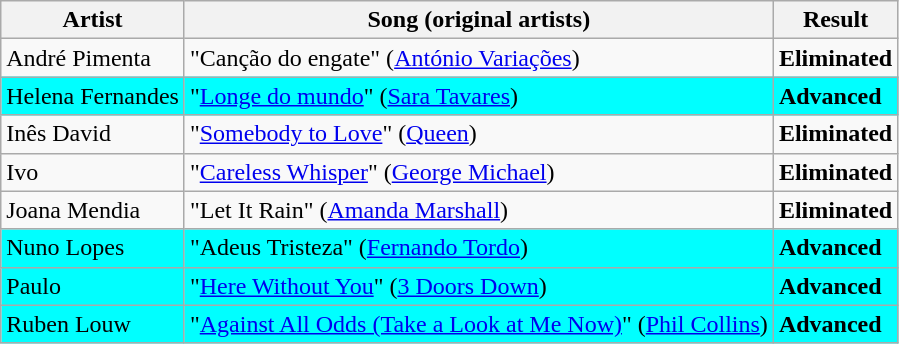<table class=wikitable>
<tr>
<th>Artist</th>
<th>Song (original artists)</th>
<th>Result</th>
</tr>
<tr>
<td>André Pimenta</td>
<td>"Canção do engate" (<a href='#'>António Variações</a>)</td>
<td><strong>Eliminated</strong></td>
</tr>
<tr style="background:cyan;">
<td>Helena Fernandes</td>
<td>"<a href='#'>Longe do mundo</a>" (<a href='#'>Sara Tavares</a>)</td>
<td><strong>Advanced</strong></td>
</tr>
<tr>
<td>Inês David</td>
<td>"<a href='#'>Somebody to Love</a>" (<a href='#'>Queen</a>)</td>
<td><strong>Eliminated</strong></td>
</tr>
<tr>
<td>Ivo</td>
<td>"<a href='#'>Careless Whisper</a>" (<a href='#'>George Michael</a>)</td>
<td><strong>Eliminated</strong></td>
</tr>
<tr>
<td>Joana Mendia</td>
<td>"Let It Rain" (<a href='#'>Amanda Marshall</a>)</td>
<td><strong>Eliminated</strong></td>
</tr>
<tr style="background:cyan;">
<td>Nuno Lopes</td>
<td>"Adeus Tristeza" (<a href='#'>Fernando Tordo</a>)</td>
<td><strong>Advanced</strong></td>
</tr>
<tr style="background:cyan;">
<td>Paulo</td>
<td>"<a href='#'>Here Without You</a>" (<a href='#'>3 Doors Down</a>)</td>
<td><strong>Advanced</strong></td>
</tr>
<tr style="background:cyan;">
<td>Ruben Louw</td>
<td>"<a href='#'>Against All Odds (Take a Look at Me Now)</a>" (<a href='#'>Phil Collins</a>)</td>
<td><strong>Advanced</strong></td>
</tr>
</table>
